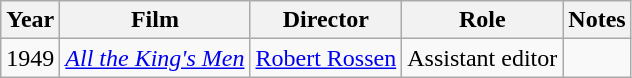<table class="wikitable">
<tr>
<th>Year</th>
<th>Film</th>
<th>Director</th>
<th>Role</th>
<th>Notes</th>
</tr>
<tr>
<td>1949</td>
<td><em><a href='#'>All the King's Men</a></em></td>
<td><a href='#'>Robert Rossen</a></td>
<td>Assistant editor</td>
<td><small></small></td>
</tr>
</table>
